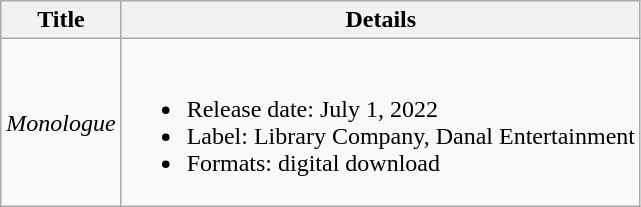<table class="wikitable">
<tr>
<th><strong>Title</strong></th>
<th><strong>Details</strong></th>
</tr>
<tr>
<td style="text-align: center;"><em>Monologue</em></td>
<td><br><ul><li>Release date: July 1, 2022</li><li>Label: Library Company, Danal Entertainment</li><li>Formats: digital download</li></ul></td>
</tr>
</table>
